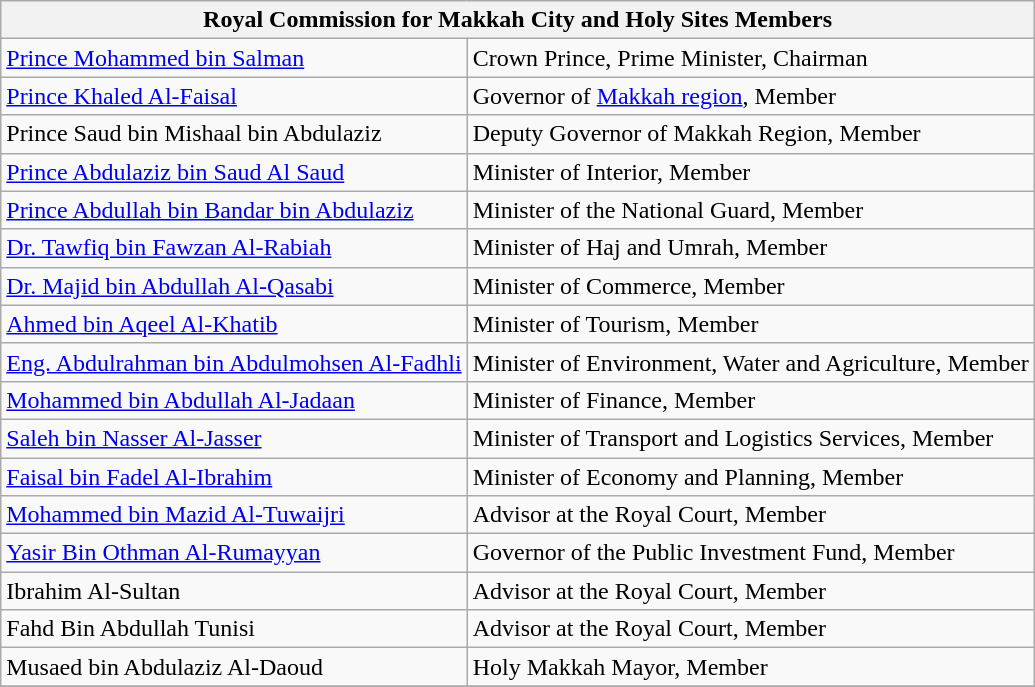<table class="wikitable">
<tr>
<th colspan="2"><strong>Royal Commission for Makkah City and Holy Sites Members</strong></th>
</tr>
<tr>
<td><a href='#'>Prince Mohammed bin Salman</a></td>
<td>Crown Prince, Prime Minister, Chairman</td>
</tr>
<tr>
<td><a href='#'>Prince Khaled Al-Faisal</a></td>
<td>Governor of <a href='#'>Makkah region</a>, Member</td>
</tr>
<tr>
<td>Prince Saud bin Mishaal bin Abdulaziz</td>
<td>Deputy Governor of Makkah Region, Member</td>
</tr>
<tr>
<td><a href='#'>Prince Abdulaziz bin Saud Al Saud</a></td>
<td>Minister of Interior, Member</td>
</tr>
<tr>
<td><a href='#'>Prince Abdullah bin Bandar bin Abdulaziz</a></td>
<td>Minister of the National Guard, Member</td>
</tr>
<tr>
<td><a href='#'>Dr. Tawfiq bin Fawzan Al-Rabiah</a></td>
<td>Minister of Haj and Umrah, Member</td>
</tr>
<tr>
<td><a href='#'>Dr. Majid bin Abdullah Al-Qasabi</a></td>
<td>Minister of Commerce, Member</td>
</tr>
<tr>
<td><a href='#'>Ahmed bin Aqeel Al-Khatib</a></td>
<td>Minister of Tourism, Member</td>
</tr>
<tr>
<td><a href='#'>Eng. Abdulrahman bin Abdulmohsen Al-Fadhli</a></td>
<td>Minister of Environment, Water and Agriculture, Member</td>
</tr>
<tr>
<td><a href='#'>Mohammed bin Abdullah Al-Jadaan</a></td>
<td>Minister of Finance, Member</td>
</tr>
<tr>
<td><a href='#'>Saleh bin Nasser Al-Jasser</a></td>
<td>Minister of Transport and Logistics Services, Member</td>
</tr>
<tr>
<td><a href='#'>Faisal bin Fadel Al-Ibrahim</a></td>
<td>Minister of Economy and Planning, Member</td>
</tr>
<tr>
<td><a href='#'>Mohammed bin Mazid Al-Tuwaijri</a></td>
<td>Advisor at the Royal Court, Member</td>
</tr>
<tr>
<td><a href='#'>Yasir Bin Othman Al-Rumayyan</a></td>
<td>Governor of the Public Investment Fund, Member</td>
</tr>
<tr>
<td>Ibrahim Al-Sultan</td>
<td>Advisor at the Royal Court, Member</td>
</tr>
<tr>
<td>Fahd Bin Abdullah Tunisi</td>
<td>Advisor at the Royal Court, Member</td>
</tr>
<tr>
<td>Musaed bin Abdulaziz Al-Daoud</td>
<td>Holy Makkah Mayor, Member</td>
</tr>
<tr>
</tr>
</table>
